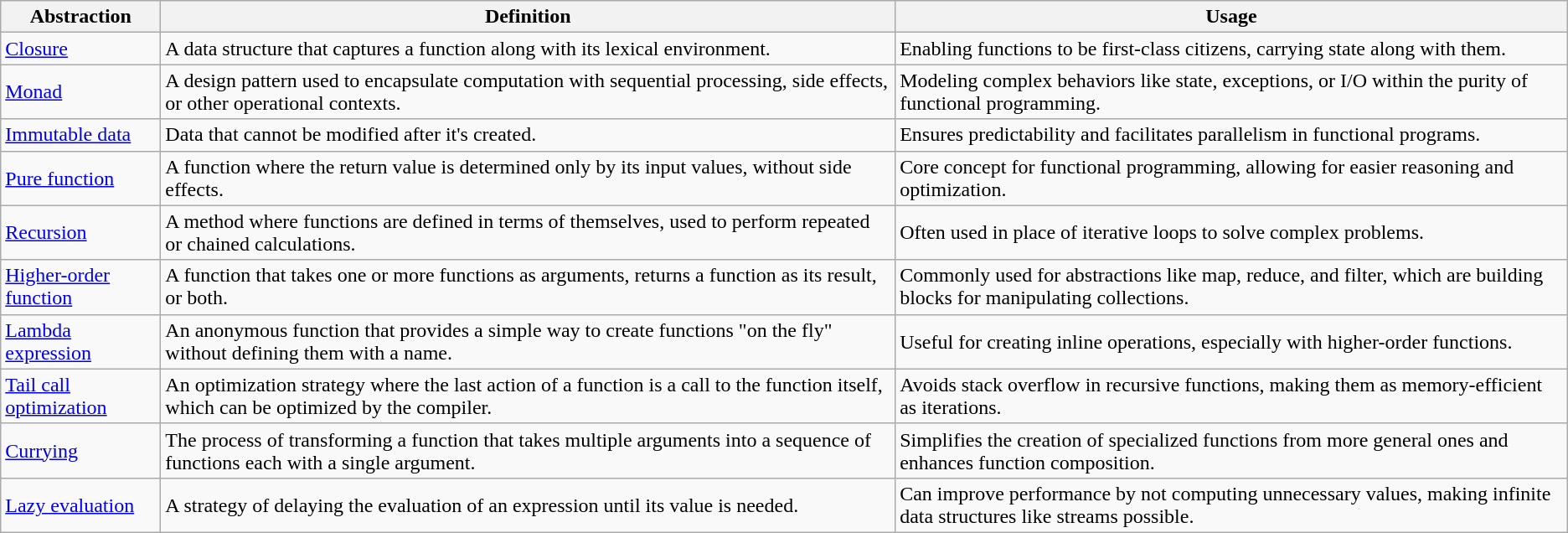<table class="wikitable sortable">
<tr>
<th>Abstraction</th>
<th>Definition</th>
<th>Usage</th>
</tr>
<tr>
<td><a href='#'>Closure</a></td>
<td>A data structure that captures a function along with its lexical environment.</td>
<td>Enabling functions to be first-class citizens, carrying state along with them.</td>
</tr>
<tr>
<td><a href='#'>Monad</a></td>
<td>A design pattern used to encapsulate computation with sequential processing, side effects, or other operational contexts.</td>
<td>Modeling complex behaviors like state, exceptions, or I/O within the purity of functional programming.</td>
</tr>
<tr>
<td><a href='#'>Immutable data</a></td>
<td>Data that cannot be modified after it's created.</td>
<td>Ensures predictability and facilitates parallelism in functional programs.</td>
</tr>
<tr>
<td><a href='#'>Pure function</a></td>
<td>A function where the return value is determined only by its input values, without side effects.</td>
<td>Core concept for functional programming, allowing for easier reasoning and optimization.</td>
</tr>
<tr>
<td><a href='#'>Recursion</a></td>
<td>A method where functions are defined in terms of themselves, used to perform repeated or chained calculations.</td>
<td>Often used in place of iterative loops to solve complex problems.</td>
</tr>
<tr>
<td><a href='#'>Higher-order function</a></td>
<td>A function that takes one or more functions as arguments, returns a function as its result, or both.</td>
<td>Commonly used for abstractions like map, reduce, and filter, which are building blocks for manipulating collections.</td>
</tr>
<tr>
<td><a href='#'>Lambda expression</a></td>
<td>An anonymous function that provides a simple way to create functions "on the fly" without defining them with a name.</td>
<td>Useful for creating inline operations, especially with higher-order functions.</td>
</tr>
<tr>
<td><a href='#'>Tail call optimization</a></td>
<td>An optimization strategy where the last action of a function is a call to the function itself, which can be optimized by the compiler.</td>
<td>Avoids stack overflow in recursive functions, making them as memory-efficient as iterations.</td>
</tr>
<tr>
<td><a href='#'>Currying</a></td>
<td>The process of transforming a function that takes multiple arguments into a sequence of functions each with a single argument.</td>
<td>Simplifies the creation of specialized functions from more general ones and enhances function composition.</td>
</tr>
<tr>
<td><a href='#'>Lazy evaluation</a></td>
<td>A strategy of delaying the evaluation of an expression until its value is needed.</td>
<td>Can improve performance by not computing unnecessary values, making infinite data structures like streams possible.</td>
</tr>
</table>
